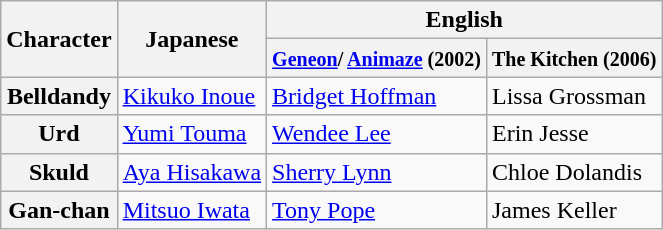<table class="wikitable mw-collapsible mw-collapsed">
<tr>
<th rowspan="2">Character</th>
<th rowspan="2">Japanese</th>
<th colspan="2">English</th>
</tr>
<tr>
<th><small><a href='#'>Geneon</a>/ <a href='#'>Animaze</a> (2002)</small></th>
<th><small>The Kitchen (2006)</small></th>
</tr>
<tr>
<th>Belldandy</th>
<td><a href='#'>Kikuko Inoue</a></td>
<td><a href='#'>Bridget Hoffman</a></td>
<td>Lissa Grossman</td>
</tr>
<tr>
<th>Urd</th>
<td><a href='#'>Yumi Touma</a></td>
<td><a href='#'>Wendee Lee</a></td>
<td>Erin Jesse</td>
</tr>
<tr>
<th>Skuld</th>
<td><a href='#'>Aya Hisakawa</a></td>
<td><a href='#'>Sherry Lynn</a></td>
<td>Chloe Dolandis</td>
</tr>
<tr>
<th>Gan-chan</th>
<td><a href='#'>Mitsuo Iwata</a></td>
<td><a href='#'>Tony Pope</a></td>
<td>James Keller</td>
</tr>
</table>
